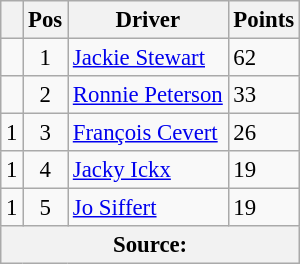<table class="wikitable" style="font-size: 95%;">
<tr>
<th></th>
<th>Pos</th>
<th>Driver</th>
<th>Points</th>
</tr>
<tr>
<td align="left"></td>
<td align="center">1</td>
<td> <a href='#'>Jackie Stewart</a></td>
<td align=left>62</td>
</tr>
<tr>
<td align="left"></td>
<td align="center">2</td>
<td> <a href='#'>Ronnie Peterson</a></td>
<td align=left>33</td>
</tr>
<tr>
<td align="left"> 1</td>
<td align="center">3</td>
<td> <a href='#'>François Cevert</a></td>
<td align=left>26</td>
</tr>
<tr>
<td align="left"> 1</td>
<td align="center">4</td>
<td> <a href='#'>Jacky Ickx</a></td>
<td align=left>19</td>
</tr>
<tr>
<td align="left"> 1</td>
<td align="center">5</td>
<td> <a href='#'>Jo Siffert</a></td>
<td align=left>19</td>
</tr>
<tr>
<th colspan=4>Source:</th>
</tr>
</table>
